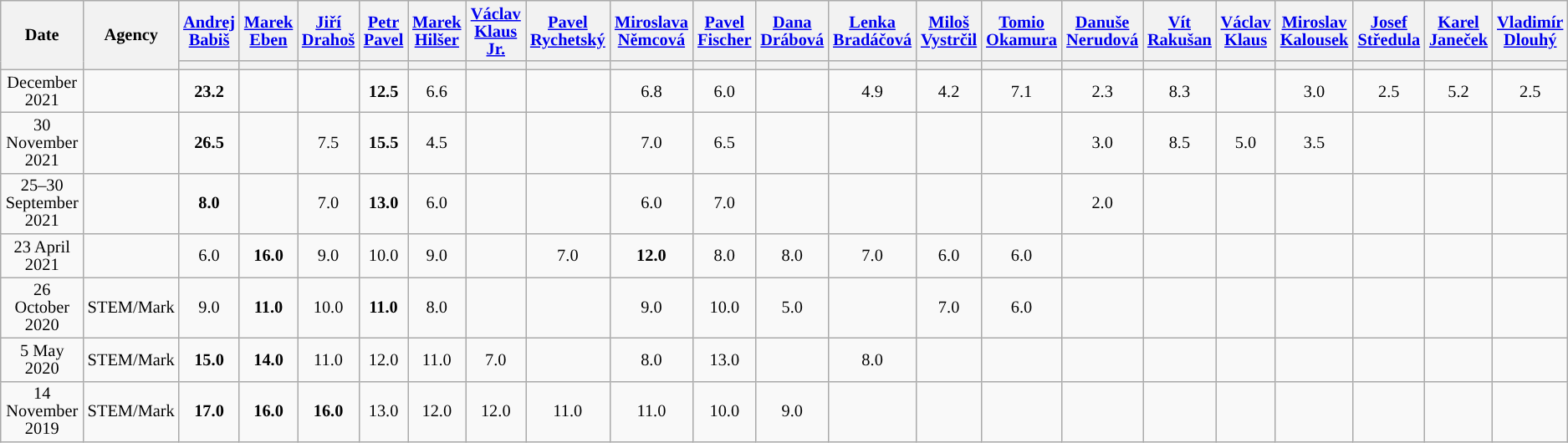<table class="wikitable" style=text-align:center;font-size:85%;line-height:14px;">
<tr>
<th rowspan="2">Date</th>
<th rowspan="2">Agency</th>
<th><a href='#'>Andrej Babiš</a></th>
<th><a href='#'>Marek Eben</a></th>
<th><a href='#'>Jiří Drahoš</a></th>
<th><a href='#'>Petr Pavel</a></th>
<th><a href='#'>Marek Hilšer</a></th>
<th><a href='#'>Václav Klaus Jr.</a></th>
<th><a href='#'>Pavel Rychetský</a></th>
<th><a href='#'>Miroslava Němcová</a></th>
<th><a href='#'>Pavel Fischer</a></th>
<th><a href='#'>Dana Drábová</a></th>
<th><a href='#'>Lenka Bradáčová</a></th>
<th><a href='#'>Miloš Vystrčil</a></th>
<th><a href='#'>Tomio Okamura</a></th>
<th><a href='#'>Danuše Nerudová</a></th>
<th><a href='#'>Vít Rakušan</a></th>
<th><a href='#'>Václav Klaus</a></th>
<th><a href='#'>Miroslav Kalousek</a></th>
<th><a href='#'>Josef Středula</a></th>
<th><a href='#'>Karel Janeček</a></th>
<th><a href='#'>Vladimír Dlouhý</a></th>
</tr>
<tr>
<th style="background:"></th>
<th style="background:"></th>
<th style="background:"></th>
<th style="background:"></th>
<th style="background:"></th>
<th style="background:"></th>
<th style="background:"></th>
<th style="background:"></th>
<th style="background:"></th>
<th style="background:"></th>
<th style="background:"></th>
<th style="background:"></th>
<th style="background:"></th>
<th style="background:"></th>
<th style="background:"></th>
<th style="background:"></th>
<th style="background:"></th>
<th style="background:"></th>
<th style="background:"></th>
<th style="background:"></th>
</tr>
<tr>
<td>December 2021</td>
<td></td>
<td><strong>23.2</strong></td>
<td></td>
<td></td>
<td><strong>12.5</strong></td>
<td>6.6</td>
<td></td>
<td></td>
<td>6.8</td>
<td>6.0</td>
<td></td>
<td>4.9</td>
<td>4.2</td>
<td>7.1</td>
<td>2.3</td>
<td>8.3</td>
<td></td>
<td>3.0</td>
<td>2.5</td>
<td>5.2</td>
<td>2.5</td>
</tr>
<tr>
<td>30 November 2021</td>
<td></td>
<td><strong>26.5</strong></td>
<td></td>
<td>7.5</td>
<td><strong>15.5</strong></td>
<td>4.5</td>
<td></td>
<td></td>
<td>7.0</td>
<td>6.5</td>
<td></td>
<td></td>
<td></td>
<td></td>
<td>3.0</td>
<td>8.5</td>
<td>5.0</td>
<td>3.5</td>
<td></td>
<td></td>
<td></td>
</tr>
<tr>
<td>25–30 September 2021</td>
<td></td>
<td><strong>8.0</strong></td>
<td></td>
<td>7.0</td>
<td><strong>13.0</strong></td>
<td>6.0</td>
<td></td>
<td></td>
<td>6.0</td>
<td>7.0</td>
<td></td>
<td></td>
<td></td>
<td></td>
<td>2.0</td>
<td></td>
<td></td>
<td></td>
<td></td>
<td></td>
<td></td>
</tr>
<tr>
<td>23 April 2021</td>
<td></td>
<td>6.0</td>
<td><strong>16.0</strong></td>
<td>9.0</td>
<td>10.0</td>
<td>9.0</td>
<td></td>
<td>7.0</td>
<td><strong>12.0</strong></td>
<td>8.0</td>
<td>8.0</td>
<td>7.0</td>
<td>6.0</td>
<td>6.0</td>
<td></td>
<td></td>
<td></td>
<td></td>
<td></td>
<td></td>
<td></td>
</tr>
<tr>
<td>26 October 2020</td>
<td>STEM/Mark</td>
<td>9.0</td>
<td><strong>11.0</strong></td>
<td>10.0</td>
<td><strong>11.0</strong></td>
<td>8.0</td>
<td></td>
<td></td>
<td>9.0</td>
<td>10.0</td>
<td>5.0</td>
<td></td>
<td>7.0</td>
<td>6.0</td>
<td></td>
<td></td>
<td></td>
<td></td>
<td></td>
<td></td>
<td></td>
</tr>
<tr>
<td>5 May 2020</td>
<td>STEM/Mark</td>
<td><strong>15.0</strong></td>
<td><strong>14.0</strong></td>
<td>11.0</td>
<td>12.0</td>
<td>11.0</td>
<td>7.0</td>
<td></td>
<td>8.0</td>
<td>13.0</td>
<td></td>
<td>8.0</td>
<td></td>
<td></td>
<td></td>
<td></td>
<td></td>
<td></td>
<td></td>
<td></td>
<td></td>
</tr>
<tr>
<td>14 November 2019</td>
<td>STEM/Mark</td>
<td><strong>17.0</strong></td>
<td><strong>16.0</strong></td>
<td><strong>16.0</strong></td>
<td>13.0</td>
<td>12.0</td>
<td>12.0</td>
<td>11.0</td>
<td>11.0</td>
<td>10.0</td>
<td>9.0</td>
<td></td>
<td></td>
<td></td>
<td></td>
<td></td>
<td></td>
<td></td>
<td></td>
<td></td>
<td></td>
</tr>
</table>
